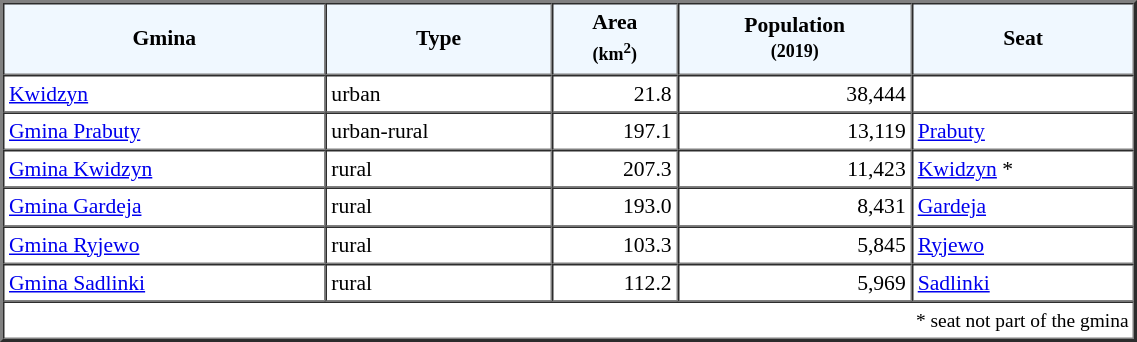<table width="60%" border="2" cellpadding="3" cellspacing="0" style="font-size:90%;line-height:120%;">
<tr bgcolor="F0F8FF">
<td style="text-align:center;"><strong>Gmina</strong></td>
<td style="text-align:center;"><strong>Type</strong></td>
<td style="text-align:center;"><strong>Area<br><small>(km<sup>2</sup>)</small></strong></td>
<td style="text-align:center;"><strong>Population<br><small>(2019)</small></strong></td>
<td style="text-align:center;"><strong>Seat</strong></td>
</tr>
<tr>
<td><a href='#'>Kwidzyn</a></td>
<td>urban</td>
<td style="text-align:right;">21.8</td>
<td style="text-align:right;">38,444</td>
<td> </td>
</tr>
<tr>
<td><a href='#'>Gmina Prabuty</a></td>
<td>urban-rural</td>
<td style="text-align:right;">197.1</td>
<td style="text-align:right;">13,119</td>
<td><a href='#'>Prabuty</a></td>
</tr>
<tr>
<td><a href='#'>Gmina Kwidzyn</a></td>
<td>rural</td>
<td style="text-align:right;">207.3</td>
<td style="text-align:right;">11,423</td>
<td><a href='#'>Kwidzyn</a> *</td>
</tr>
<tr>
<td><a href='#'>Gmina Gardeja</a></td>
<td>rural</td>
<td style="text-align:right;">193.0</td>
<td style="text-align:right;">8,431</td>
<td><a href='#'>Gardeja</a></td>
</tr>
<tr>
<td><a href='#'>Gmina Ryjewo</a></td>
<td>rural</td>
<td style="text-align:right;">103.3</td>
<td style="text-align:right;">5,845</td>
<td><a href='#'>Ryjewo</a></td>
</tr>
<tr>
<td><a href='#'>Gmina Sadlinki</a></td>
<td>rural</td>
<td style="text-align:right;">112.2</td>
<td style="text-align:right;">5,969</td>
<td><a href='#'>Sadlinki</a></td>
</tr>
<tr>
<td colspan=5 style="text-align:right;font-size:90%">* seat not part of the gmina</td>
</tr>
<tr>
</tr>
</table>
